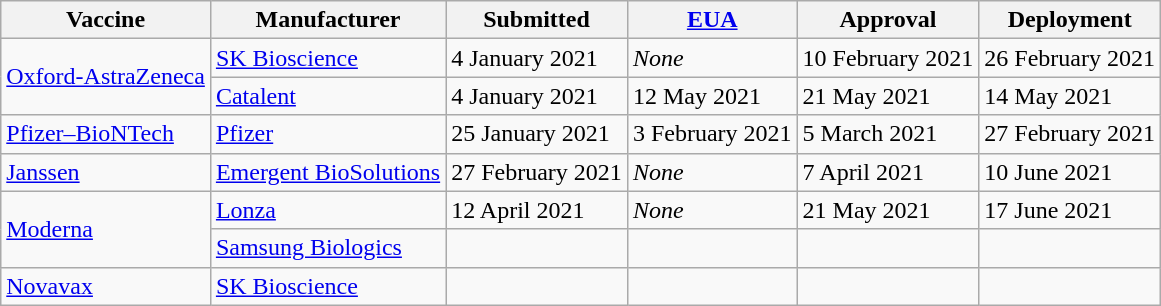<table class="wikitable">
<tr>
<th>Vaccine</th>
<th>Manufacturer</th>
<th>Submitted</th>
<th><a href='#'>EUA</a></th>
<th>Approval</th>
<th>Deployment</th>
</tr>
<tr>
<td rowspan=2> <a href='#'>Oxford-AstraZeneca</a></td>
<td> <a href='#'>SK Bioscience</a></td>
<td>4 January 2021</td>
<td><em>None</em></td>
<td>10 February 2021</td>
<td>26 February 2021</td>
</tr>
<tr>
<td> <a href='#'>Catalent</a></td>
<td>4 January 2021</td>
<td>12 May 2021</td>
<td>21 May 2021</td>
<td>14 May 2021</td>
</tr>
<tr>
<td> <a href='#'>Pfizer–BioNTech</a></td>
<td> <a href='#'>Pfizer</a></td>
<td>25 January 2021</td>
<td>3 February 2021</td>
<td>5 March 2021</td>
<td>27 February 2021</td>
</tr>
<tr>
<td> <a href='#'>Janssen</a></td>
<td> <a href='#'>Emergent BioSolutions</a></td>
<td>27 February 2021</td>
<td><em>None</em></td>
<td>7 April 2021</td>
<td>10 June 2021</td>
</tr>
<tr>
<td rowspan=2> <a href='#'>Moderna</a></td>
<td> <a href='#'>Lonza</a></td>
<td>12 April 2021</td>
<td><em>None</em></td>
<td>21 May 2021</td>
<td>17 June 2021</td>
</tr>
<tr>
<td> <a href='#'>Samsung Biologics</a></td>
<td></td>
<td></td>
<td></td>
<td></td>
</tr>
<tr>
<td><a href='#'>Novavax</a></td>
<td> <a href='#'>SK Bioscience</a></td>
<td></td>
<td></td>
<td></td>
<td></td>
</tr>
</table>
